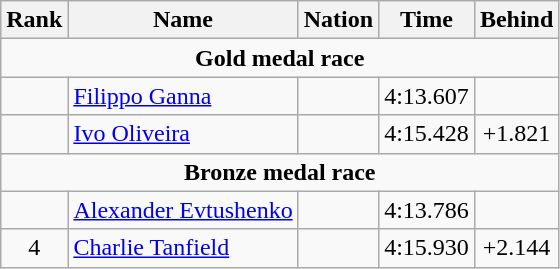<table class="wikitable" style="text-align:center">
<tr>
<th>Rank</th>
<th>Name</th>
<th>Nation</th>
<th>Time</th>
<th>Behind</th>
</tr>
<tr>
<td colspan=5><strong>Gold medal race</strong></td>
</tr>
<tr>
<td></td>
<td align=left><a href='#'>Filippo Ganna</a></td>
<td align=left></td>
<td>4:13.607</td>
<td></td>
</tr>
<tr>
<td></td>
<td align=left><a href='#'>Ivo Oliveira</a></td>
<td align=left></td>
<td>4:15.428</td>
<td>+1.821</td>
</tr>
<tr>
<td colspan=5><strong>Bronze medal race</strong></td>
</tr>
<tr>
<td></td>
<td align=left><a href='#'>Alexander Evtushenko</a></td>
<td align=left></td>
<td>4:13.786</td>
<td></td>
</tr>
<tr>
<td>4</td>
<td align=left><a href='#'>Charlie Tanfield</a></td>
<td align=left></td>
<td>4:15.930</td>
<td>+2.144</td>
</tr>
</table>
